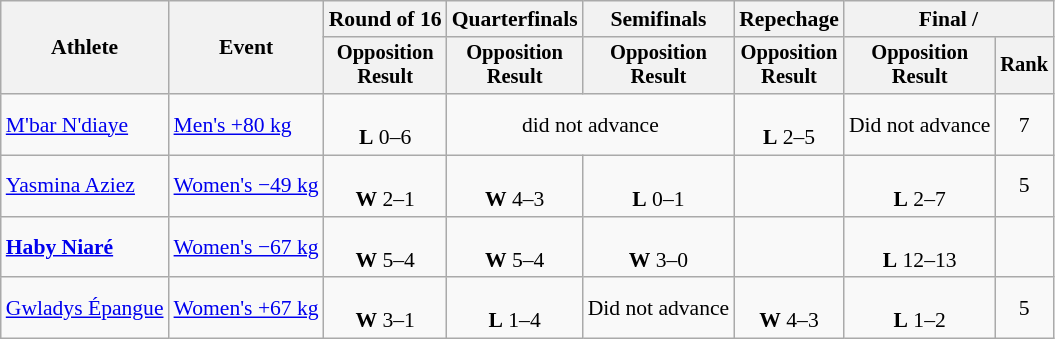<table class="wikitable" style="font-size:90%;">
<tr>
<th rowspan=2>Athlete</th>
<th rowspan=2>Event</th>
<th>Round of 16</th>
<th>Quarterfinals</th>
<th>Semifinals</th>
<th>Repechage</th>
<th colspan=2>Final / </th>
</tr>
<tr style="font-size:95%">
<th>Opposition<br>Result</th>
<th>Opposition<br>Result</th>
<th>Opposition<br>Result</th>
<th>Opposition<br>Result</th>
<th>Opposition<br>Result</th>
<th>Rank</th>
</tr>
<tr align=center>
<td align=left><a href='#'>M'bar N'diaye</a></td>
<td align=left><a href='#'>Men's +80 kg</a></td>
<td><br><strong>L</strong> 0–6</td>
<td colspan=2>did not advance</td>
<td><br><strong>L</strong> 2–5</td>
<td>Did not advance</td>
<td>7</td>
</tr>
<tr align=center>
<td align=left><a href='#'>Yasmina Aziez</a></td>
<td align=left><a href='#'>Women's −49 kg</a></td>
<td><br><strong>W</strong> 2–1</td>
<td><br><strong>W</strong> 4–3</td>
<td><br><strong>L</strong> 0–1 </td>
<td></td>
<td><br><strong>L</strong> 2–7</td>
<td>5</td>
</tr>
<tr align=center>
<td align=left><strong><a href='#'>Haby Niaré</a></strong></td>
<td align=left><a href='#'>Women's −67 kg</a></td>
<td><br><strong>W</strong> 5–4</td>
<td><br><strong>W</strong> 5–4</td>
<td><br><strong>W</strong> 3–0 </td>
<td></td>
<td><br><strong>L</strong> 12–13</td>
<td></td>
</tr>
<tr align=center>
<td align=left><a href='#'>Gwladys Épangue</a></td>
<td align=left><a href='#'>Women's +67 kg</a></td>
<td><br><strong>W</strong> 3–1</td>
<td><br><strong>L</strong> 1–4</td>
<td>Did not advance</td>
<td><br><strong>W</strong> 4–3</td>
<td><br><strong>L</strong> 1–2</td>
<td>5</td>
</tr>
</table>
